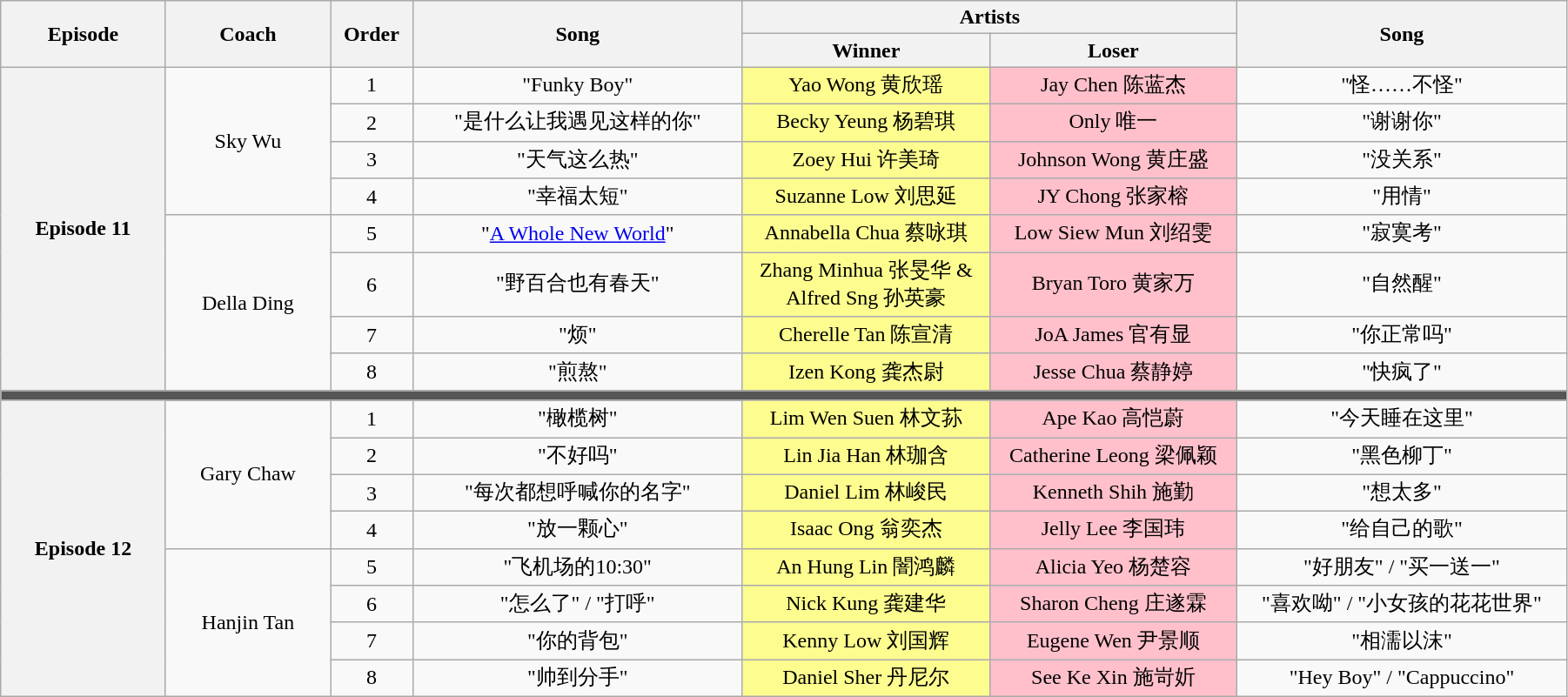<table class="wikitable" style="text-align: center; width:95%;">
<tr>
<th rowspan="2" style="width:10%;">Episode</th>
<th rowspan="2" style="width:10%;">Coach</th>
<th rowspan="2" style="width:05%;">Order</th>
<th rowspan="2" style="width:20%;">Song</th>
<th colspan="2" style="width:30%;">Artists</th>
<th rowspan="2" style="width:20%;">Song</th>
</tr>
<tr>
<th width="15%">Winner</th>
<th width="15%">Loser</th>
</tr>
<tr>
<th rowspan="8">Episode 11<br><small></small></th>
<td rowspan="4">Sky Wu</td>
<td>1</td>
<td>"Funky Boy"</td>
<td style="width:15%; background:#fdfc8f;">Yao Wong 黄欣瑶</td>
<td style="width:15%; background:pink;">Jay Chen 陈蓝杰</td>
<td>"怪……不怪"</td>
</tr>
<tr>
<td>2</td>
<td>"是什么让我遇见这样的你"</td>
<td style="background:#fdfc8f;">Becky Yeung 杨碧琪</td>
<td style="background:pink;">Only 唯一</td>
<td>"谢谢你"</td>
</tr>
<tr>
<td>3</td>
<td>"天气这么热"</td>
<td style="background:#fdfc8f;">Zoey Hui 许美琦</td>
<td style="background:pink;">Johnson Wong 黄庄盛</td>
<td>"没关系"</td>
</tr>
<tr>
<td>4</td>
<td>"幸福太短"</td>
<td style="background:#fdfc8f;">Suzanne Low 刘思延</td>
<td style="background:pink;">JY Chong 张家榕</td>
<td>"用情"</td>
</tr>
<tr>
<td rowspan="4">Della Ding</td>
<td>5</td>
<td>"<a href='#'>A Whole New World</a>"</td>
<td style="background:#fdfc8f;">Annabella Chua 蔡咏琪</td>
<td style="background:pink;">Low Siew Mun 刘绍雯</td>
<td>"寂寞考"</td>
</tr>
<tr>
<td>6</td>
<td>"野百合也有春天"</td>
<td style="background:#fdfc8f;">Zhang Minhua 张旻华 & Alfred Sng 孙英豪</td>
<td style="background:pink;">Bryan Toro 黄家万</td>
<td>"自然醒"</td>
</tr>
<tr>
<td>7</td>
<td>"烦"</td>
<td style="background:#fdfc8f;">Cherelle Tan 陈宣清</td>
<td style="background:pink;">JoA James 官有显</td>
<td>"你正常吗"</td>
</tr>
<tr>
<td>8</td>
<td>"煎熬"</td>
<td style="background:#fdfc8f;">Izen Kong 龚杰尉</td>
<td style="background:pink;">Jesse Chua 蔡静婷</td>
<td>"快疯了"</td>
</tr>
<tr>
<td colspan="7" style="background:#555;"></td>
</tr>
<tr>
<th rowspan="8">Episode 12<br><small></small></th>
<td rowspan="4">Gary Chaw</td>
<td>1</td>
<td>"橄榄树"</td>
<td style="background:#fdfc8f;">Lim Wen Suen 林文荪</td>
<td style="background:pink;">Ape Kao 高恺蔚</td>
<td>"今天睡在这里"</td>
</tr>
<tr>
<td>2</td>
<td>"不好吗"</td>
<td style="background:#fdfc8f;">Lin Jia Han 林珈含</td>
<td style="background:pink;">Catherine Leong 梁佩颖</td>
<td>"黑色柳丁"</td>
</tr>
<tr>
<td>3</td>
<td>"每次都想呼喊你的名字"</td>
<td style="background:#fdfc8f;">Daniel Lim 林峻民</td>
<td style="background:pink;">Kenneth Shih 施勤</td>
<td>"想太多"</td>
</tr>
<tr>
<td>4</td>
<td>"放一颗心"</td>
<td style="background:#fdfc8f;">Isaac Ong 翁奕杰</td>
<td style="background:pink;">Jelly Lee 李国玮</td>
<td>"给自己的歌"</td>
</tr>
<tr>
<td rowspan="4">Hanjin Tan</td>
<td>5</td>
<td>"飞机场的10:30"</td>
<td style="background:#fdfc8f;">An Hung Lin 闇鸿麟</td>
<td style="background:pink;">Alicia Yeo 杨楚容</td>
<td>"好朋友" / "买一送一"</td>
</tr>
<tr>
<td>6</td>
<td>"怎么了" / "打呼"</td>
<td style="background:#fdfc8f;">Nick Kung 龚建华</td>
<td style="background:pink;">Sharon Cheng 庄遂霖</td>
<td>"喜欢呦" / "小女孩的花花世界"</td>
</tr>
<tr>
<td>7</td>
<td>"你的背包"</td>
<td style="background:#fdfc8f;">Kenny Low 刘国辉</td>
<td style="background:pink;">Eugene Wen 尹景顺</td>
<td>"相濡以沫"</td>
</tr>
<tr>
<td>8</td>
<td>"帅到分手"</td>
<td style="background:#fdfc8f;">Daniel Sher 丹尼尔</td>
<td style="background:pink;">See Ke Xin 施岢妡</td>
<td>"Hey Boy" / "Cappuccino"</td>
</tr>
</table>
